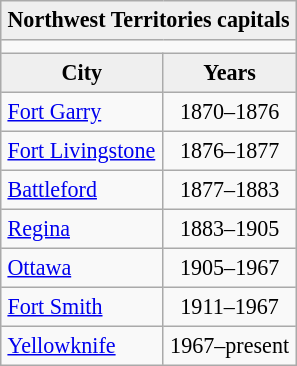<table border=1 cellpadding=4 cellspacing=0 style="float: right; margin: 0 0 1em 1em; background: #f9f9f9; border: 1px #aaaaaa solid; border-collapse: collapse; align=right; font-size: 92%;">
<tr bgcolor="#efefef" |>
<th colspan=3 align=center>Northwest Territories capitals</th>
</tr>
<tr>
<td align="center" colspan=2></td>
</tr>
<tr bgcolor="#efefef" |>
<th>City</th>
<th>Years</th>
</tr>
<tr>
<td><a href='#'>Fort Garry</a></td>
<td align="center">1870–1876</td>
</tr>
<tr>
<td><a href='#'>Fort Livingstone</a></td>
<td align="center">1876–1877</td>
</tr>
<tr>
<td><a href='#'>Battleford</a></td>
<td align="center">1877–1883</td>
</tr>
<tr>
<td><a href='#'>Regina</a></td>
<td align="center">1883–1905</td>
</tr>
<tr>
<td><a href='#'>Ottawa</a></td>
<td align="center">1905–1967</td>
</tr>
<tr>
<td><a href='#'>Fort Smith</a></td>
<td align="center">1911–1967</td>
</tr>
<tr>
<td><a href='#'>Yellowknife</a></td>
<td align="center">1967–present</td>
</tr>
</table>
